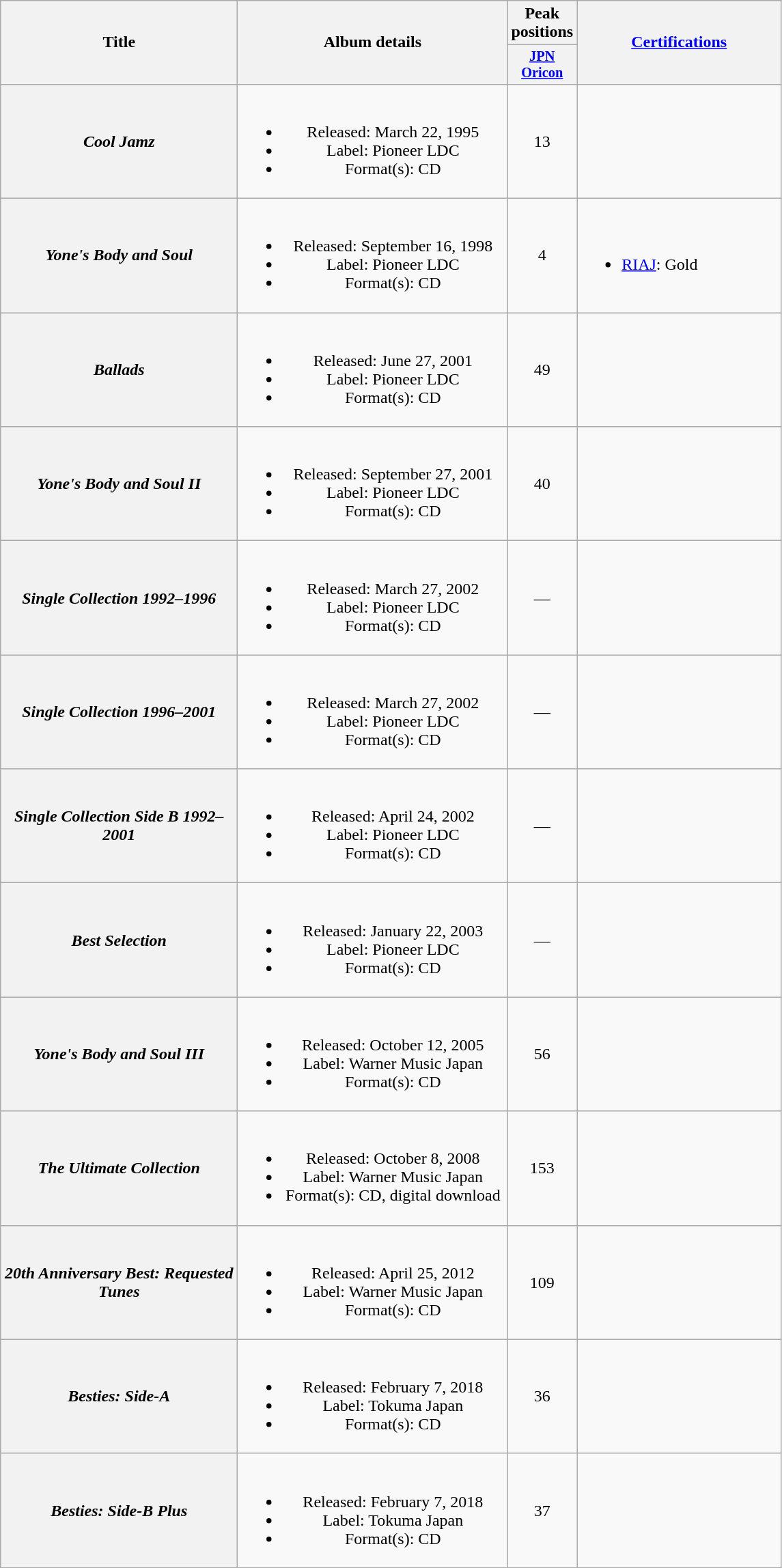<table class="wikitable plainrowheaders" style="text-align:center;">
<tr>
<th style="width:14em;" rowspan="2">Title</th>
<th style="width:16em;" rowspan="2">Album details</th>
<th colspan="1">Peak positions</th>
<th style="width:12em;" rowspan="2"><a href='#'>Certifications</a></th>
</tr>
<tr>
<th style="width:3em;font-size:85%"><a href='#'>JPN<br>Oricon</a></th>
</tr>
<tr>
<th scope="row"><em>Cool Jamz</em></th>
<td><br><ul><li>Released: March 22, 1995</li><li>Label: Pioneer LDC</li><li>Format(s): CD</li></ul></td>
<td>13</td>
<td align="left"></td>
</tr>
<tr>
<th scope="row"><em>Yone's Body and Soul</em></th>
<td><br><ul><li>Released: September 16, 1998</li><li>Label: Pioneer LDC</li><li>Format(s): CD</li></ul></td>
<td>4</td>
<td align="left"><br><ul><li><a href='#'>RIAJ</a>: Gold</li></ul></td>
</tr>
<tr>
<th scope="row"><em>Ballads</em></th>
<td><br><ul><li>Released: June 27, 2001</li><li>Label: Pioneer LDC</li><li>Format(s): CD</li></ul></td>
<td>49</td>
<td align="left"></td>
</tr>
<tr>
<th scope="row"><em>Yone's Body and Soul II</em></th>
<td><br><ul><li>Released: September 27, 2001</li><li>Label: Pioneer LDC</li><li>Format(s): CD</li></ul></td>
<td>40</td>
<td align="left"></td>
</tr>
<tr>
<th scope="row"><em>Single Collection 1992–1996</em></th>
<td><br><ul><li>Released: March 27, 2002</li><li>Label: Pioneer LDC</li><li>Format(s): CD</li></ul></td>
<td>—</td>
<td align="left"></td>
</tr>
<tr>
<th scope="row"><em>Single Collection 1996–2001</em></th>
<td><br><ul><li>Released: March 27, 2002</li><li>Label: Pioneer LDC</li><li>Format(s): CD</li></ul></td>
<td>—</td>
<td align="left"></td>
</tr>
<tr>
<th scope="row"><em>Single Collection Side B 1992–2001</em></th>
<td><br><ul><li>Released: April 24, 2002</li><li>Label: Pioneer LDC</li><li>Format(s): CD</li></ul></td>
<td>—</td>
<td align="left"></td>
</tr>
<tr>
<th scope="row"><em>Best Selection</em></th>
<td><br><ul><li>Released: January 22, 2003</li><li>Label: Pioneer LDC</li><li>Format(s): CD</li></ul></td>
<td>—</td>
<td align="left"></td>
</tr>
<tr>
<th scope="row"><em>Yone's Body and Soul III</em></th>
<td><br><ul><li>Released: October 12, 2005</li><li>Label: Warner Music Japan</li><li>Format(s): CD</li></ul></td>
<td>56</td>
<td align="left"></td>
</tr>
<tr>
<th scope="row"><em>The Ultimate Collection</em></th>
<td><br><ul><li>Released: October 8, 2008</li><li>Label: Warner Music Japan</li><li>Format(s): CD, digital download</li></ul></td>
<td>153</td>
<td align="left"></td>
</tr>
<tr>
<th scope="row"><em>20th Anniversary Best: Requested Tunes</em></th>
<td><br><ul><li>Released: April 25, 2012</li><li>Label: Warner Music Japan</li><li>Format(s): CD</li></ul></td>
<td>109</td>
<td align="left"></td>
</tr>
<tr>
<th scope="row"><em>Besties: Side-A</em></th>
<td><br><ul><li>Released: February 7, 2018</li><li>Label: Tokuma Japan</li><li>Format(s): CD</li></ul></td>
<td>36</td>
<td align="left"></td>
</tr>
<tr>
<th scope="row"><em>Besties: Side-B Plus</em></th>
<td><br><ul><li>Released: February 7, 2018</li><li>Label: Tokuma Japan</li><li>Format(s): CD</li></ul></td>
<td>37</td>
<td align="left"></td>
</tr>
</table>
